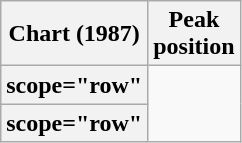<table class="wikitable sortable">
<tr>
<th>Chart (1987)</th>
<th>Peak<br>position</th>
</tr>
<tr>
<th>scope="row"</th>
</tr>
<tr>
<th>scope="row"</th>
</tr>
</table>
